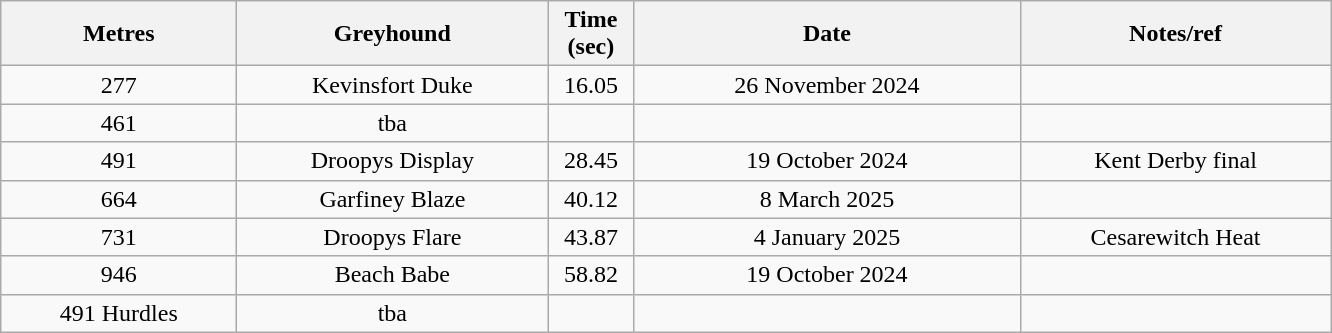<table class="wikitable" style="font-size: 100%">
<tr>
<th width=150>Metres</th>
<th width=200>Greyhound</th>
<th width=50>Time (sec)</th>
<th width=250>Date</th>
<th width=200>Notes/ref</th>
</tr>
<tr align=center>
<td>277</td>
<td>Kevinsfort Duke</td>
<td>16.05</td>
<td>26 November 2024</td>
<td></td>
</tr>
<tr align=center>
<td>461</td>
<td>tba</td>
<td></td>
<td></td>
<td></td>
</tr>
<tr align=center>
<td>491</td>
<td>Droopys Display</td>
<td>28.45</td>
<td>19 October 2024</td>
<td>Kent Derby final</td>
</tr>
<tr align=center>
<td>664</td>
<td>Garfiney Blaze</td>
<td>40.12</td>
<td>8 March 2025</td>
<td></td>
</tr>
<tr align=center>
<td>731</td>
<td>Droopys Flare</td>
<td>43.87</td>
<td>4 January 2025</td>
<td>Cesarewitch Heat</td>
</tr>
<tr align=center>
<td>946</td>
<td>Beach Babe</td>
<td>58.82</td>
<td>19 October 2024</td>
<td></td>
</tr>
<tr align=center>
<td>491 Hurdles</td>
<td>tba</td>
<td></td>
<td></td>
</tr>
</table>
